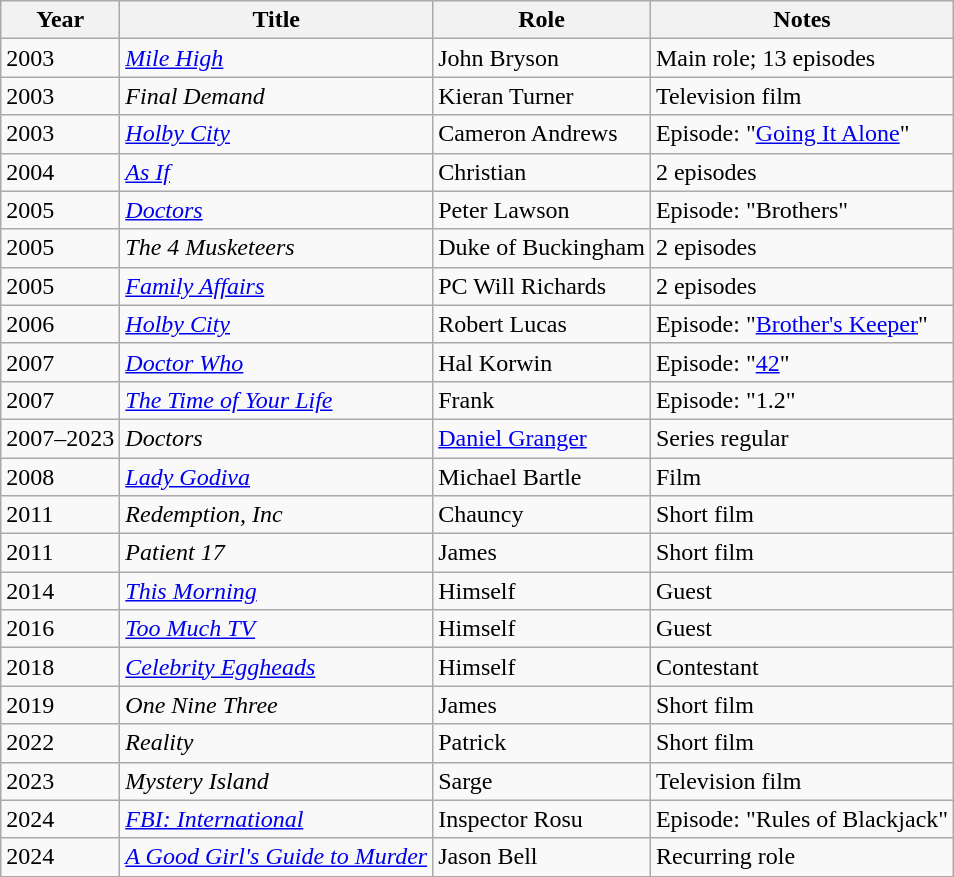<table class="wikitable">
<tr>
<th>Year</th>
<th>Title</th>
<th>Role</th>
<th>Notes</th>
</tr>
<tr>
<td>2003</td>
<td><em><a href='#'>Mile High</a></em></td>
<td>John Bryson</td>
<td>Main role; 13 episodes</td>
</tr>
<tr>
<td>2003</td>
<td><em>Final Demand</em></td>
<td>Kieran Turner</td>
<td>Television film</td>
</tr>
<tr>
<td>2003</td>
<td><em><a href='#'>Holby City</a></em></td>
<td>Cameron Andrews</td>
<td>Episode: "<a href='#'>Going It Alone</a>"</td>
</tr>
<tr>
<td>2004</td>
<td><em><a href='#'>As If</a></em></td>
<td>Christian</td>
<td>2 episodes</td>
</tr>
<tr>
<td>2005</td>
<td><em><a href='#'>Doctors</a></em></td>
<td>Peter Lawson</td>
<td>Episode: "Brothers"</td>
</tr>
<tr>
<td>2005</td>
<td><em>The 4 Musketeers</em></td>
<td>Duke of Buckingham</td>
<td>2 episodes</td>
</tr>
<tr>
<td>2005</td>
<td><em><a href='#'>Family Affairs</a></em></td>
<td>PC Will Richards</td>
<td>2 episodes</td>
</tr>
<tr>
<td>2006</td>
<td><em><a href='#'>Holby City</a></em></td>
<td>Robert Lucas</td>
<td>Episode: "<a href='#'>Brother's Keeper</a>"</td>
</tr>
<tr>
<td>2007</td>
<td><em><a href='#'>Doctor Who</a></em></td>
<td>Hal Korwin</td>
<td>Episode: "<a href='#'>42</a>"</td>
</tr>
<tr>
<td>2007</td>
<td><em><a href='#'>The Time of Your Life</a></em></td>
<td>Frank</td>
<td>Episode: "1.2"</td>
</tr>
<tr>
<td>2007–2023</td>
<td><em>Doctors</em></td>
<td><a href='#'>Daniel Granger</a></td>
<td>Series regular</td>
</tr>
<tr>
<td>2008</td>
<td><em><a href='#'>Lady Godiva</a></em></td>
<td>Michael Bartle</td>
<td>Film</td>
</tr>
<tr>
<td>2011</td>
<td><em>Redemption, Inc</em></td>
<td>Chauncy</td>
<td>Short film</td>
</tr>
<tr>
<td>2011</td>
<td><em>Patient 17</em></td>
<td>James</td>
<td>Short film</td>
</tr>
<tr>
<td>2014</td>
<td><em><a href='#'>This Morning</a></em></td>
<td>Himself</td>
<td>Guest</td>
</tr>
<tr>
<td>2016</td>
<td><em><a href='#'>Too Much TV</a></em></td>
<td>Himself</td>
<td>Guest</td>
</tr>
<tr>
<td>2018</td>
<td><em><a href='#'>Celebrity Eggheads</a></em></td>
<td>Himself</td>
<td>Contestant</td>
</tr>
<tr>
<td>2019</td>
<td><em>One Nine Three</em></td>
<td>James</td>
<td>Short film</td>
</tr>
<tr>
<td>2022</td>
<td><em>Reality</em></td>
<td>Patrick</td>
<td>Short film</td>
</tr>
<tr>
<td>2023</td>
<td><em>Mystery Island</em></td>
<td>Sarge</td>
<td>Television film</td>
</tr>
<tr>
<td>2024</td>
<td><em><a href='#'>FBI: International</a></em></td>
<td>Inspector Rosu</td>
<td>Episode: "Rules of Blackjack"</td>
</tr>
<tr>
<td>2024</td>
<td><em><a href='#'>A Good Girl's Guide to Murder</a></em></td>
<td>Jason Bell</td>
<td>Recurring role</td>
</tr>
<tr>
</tr>
</table>
